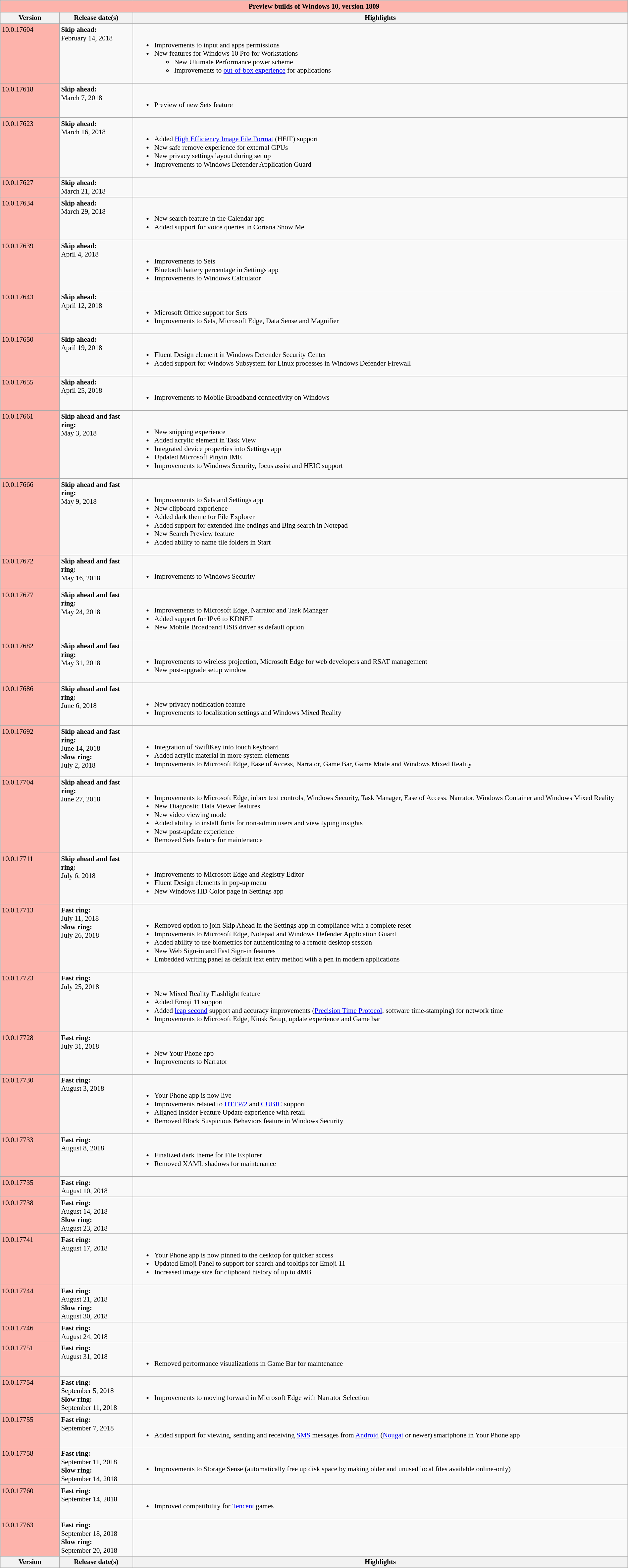<table class="wikitable mw-collapsible mw-collapsed" style=width:100%;font-size:88%>
<tr>
<th colspan=3 style=background:#fdb3ab;text-align:center>Preview builds of Windows 10, version 1809</th>
</tr>
<tr>
<th scope=col style=width:8em;text-align:center>Version</th>
<th scope=col style=width:10em;text-align:center>Release date(s)</th>
<th scope=col style=text-align:center>Highlights</th>
</tr>
<tr valign=top>
<td style=background:#fdb3ab>10.0.17604<br></td>
<td><strong>Skip ahead:</strong><br>February 14, 2018</td>
<td><br><ul><li>Improvements to input and apps permissions</li><li>New features for Windows 10 Pro for Workstations<ul><li>New Ultimate Performance power scheme</li><li>Improvements to <a href='#'>out-of-box experience</a> for applications</li></ul></li></ul></td>
</tr>
<tr valign=top>
<td style=background:#fdb3ab>10.0.17618<br></td>
<td><strong>Skip ahead:</strong><br>March 7, 2018</td>
<td><br><ul><li>Preview of new Sets feature</li></ul></td>
</tr>
<tr valign=top>
<td style=background:#fdb3ab>10.0.17623<br></td>
<td><strong>Skip ahead:</strong><br>March 16, 2018</td>
<td><br><ul><li>Added <a href='#'>High Efficiency Image File Format</a> (HEIF) support</li><li>New safe remove experience for external GPUs</li><li>New privacy settings layout during set up</li><li>Improvements to Windows Defender Application Guard</li></ul></td>
</tr>
<tr valign=top>
<td style=background:#fdb3ab>10.0.17627<br></td>
<td><strong>Skip ahead:</strong><br>March 21, 2018</td>
<td></td>
</tr>
<tr valign=top>
<td style=background:#fdb3ab>10.0.17634<br></td>
<td><strong>Skip ahead:</strong><br>March 29, 2018</td>
<td><br><ul><li>New search feature in the Calendar app</li><li>Added support for voice queries in Cortana Show Me</li></ul></td>
</tr>
<tr valign=top>
<td style=background:#fdb3ab>10.0.17639<br></td>
<td><strong>Skip ahead:</strong><br>April 4, 2018</td>
<td><br><ul><li>Improvements to Sets</li><li>Bluetooth battery percentage in Settings app</li><li>Improvements to Windows Calculator</li></ul></td>
</tr>
<tr valign=top>
<td style=background:#fdb3ab>10.0.17643<br></td>
<td><strong>Skip ahead:</strong><br>April 12, 2018</td>
<td><br><ul><li>Microsoft Office support for Sets</li><li>Improvements to Sets, Microsoft Edge, Data Sense and Magnifier</li></ul></td>
</tr>
<tr valign=top>
<td style=background:#fdb3ab>10.0.17650<br></td>
<td><strong>Skip ahead:</strong><br>April 19, 2018</td>
<td><br><ul><li>Fluent Design element in Windows Defender Security Center</li><li>Added support for Windows Subsystem for Linux processes in Windows Defender Firewall</li></ul></td>
</tr>
<tr valign=top>
<td style=background:#fdb3ab>10.0.17655<br></td>
<td><strong>Skip ahead:</strong><br>April 25, 2018</td>
<td><br><ul><li>Improvements to Mobile Broadband connectivity on Windows</li></ul></td>
</tr>
<tr valign=top>
<td style=background:#fdb3ab>10.0.17661<br></td>
<td><strong>Skip ahead and fast ring:</strong><br>May 3, 2018</td>
<td><br><ul><li>New snipping experience</li><li>Added acrylic element in Task View</li><li>Integrated device properties into Settings app</li><li>Updated Microsoft Pinyin IME</li><li>Improvements to Windows Security, focus assist and HEIC support</li></ul></td>
</tr>
<tr valign=top>
<td style=background:#fdb3ab>10.0.17666<br></td>
<td><strong>Skip ahead and fast ring:</strong><br>May 9, 2018</td>
<td><br><ul><li>Improvements to Sets and Settings app</li><li>New clipboard experience</li><li>Added dark theme for File Explorer</li><li>Added support for extended line endings and Bing search in Notepad</li><li>New Search Preview feature</li><li>Added ability to name tile folders in Start</li></ul></td>
</tr>
<tr valign=top>
<td style=background:#fdb3ab>10.0.17672<br></td>
<td><strong>Skip ahead and fast ring:</strong><br>May 16, 2018</td>
<td><br><ul><li>Improvements to Windows Security</li></ul></td>
</tr>
<tr valign=top>
<td style=background:#fdb3ab>10.0.17677<br></td>
<td><strong>Skip ahead and fast ring:</strong><br>May 24, 2018</td>
<td><br><ul><li>Improvements to Microsoft Edge, Narrator and Task Manager</li><li>Added support for IPv6 to KDNET</li><li>New Mobile Broadband USB driver as default option</li></ul></td>
</tr>
<tr valign=top>
<td style=background:#fdb3ab>10.0.17682<br></td>
<td><strong>Skip ahead and fast ring:</strong><br>May 31, 2018</td>
<td><br><ul><li>Improvements to wireless projection, Microsoft Edge for web developers and RSAT management</li><li>New post-upgrade setup window</li></ul></td>
</tr>
<tr valign=top>
<td style=background:#fdb3ab>10.0.17686<br></td>
<td><strong>Skip ahead and fast ring:</strong><br>June 6, 2018</td>
<td><br><ul><li>New privacy notification feature</li><li>Improvements to localization settings and Windows Mixed Reality</li></ul></td>
</tr>
<tr valign=top>
<td style=background:#fdb3ab>10.0.17692<br></td>
<td><strong>Skip ahead and fast ring:</strong><br>June 14, 2018<br><strong>Slow ring:</strong><br>July 2, 2018</td>
<td><br><ul><li>Integration of SwiftKey into touch keyboard</li><li>Added acrylic material in more system elements</li><li>Improvements to Microsoft Edge, Ease of Access, Narrator, Game Bar, Game Mode and Windows Mixed Reality</li></ul></td>
</tr>
<tr valign=top>
<td style=background:#fdb3ab>10.0.17704<br></td>
<td><strong>Skip ahead and fast ring:</strong><br>June 27, 2018</td>
<td><br><ul><li>Improvements to Microsoft Edge, inbox text controls, Windows Security, Task Manager, Ease of Access, Narrator, Windows Container and Windows Mixed Reality</li><li>New Diagnostic Data Viewer features</li><li>New video viewing mode</li><li>Added ability to install fonts for non-admin users and view typing insights</li><li>New post-update experience</li><li>Removed Sets feature for maintenance</li></ul></td>
</tr>
<tr valign=top>
<td style=background:#fdb3ab>10.0.17711<br></td>
<td><strong>Skip ahead and fast ring:</strong><br>July 6, 2018</td>
<td><br><ul><li>Improvements to Microsoft Edge and Registry Editor</li><li>Fluent Design elements in pop-up menu</li><li>New Windows HD Color page in Settings app</li></ul></td>
</tr>
<tr valign=top>
<td style=background:#fdb3ab>10.0.17713<br></td>
<td><strong>Fast ring:</strong><br>July 11, 2018<br><strong>Slow ring:</strong><br>July 26, 2018</td>
<td><br><ul><li>Removed option to join Skip Ahead in the Settings app in compliance with a complete reset</li><li>Improvements to Microsoft Edge, Notepad and Windows Defender Application Guard</li><li>Added ability to use biometrics for authenticating to a remote desktop session</li><li>New Web Sign-in and Fast Sign-in features</li><li>Embedded writing panel as default text entry method with a pen in modern applications</li></ul></td>
</tr>
<tr valign=top>
<td style=background:#fdb3ab>10.0.17723<br></td>
<td><strong>Fast ring:</strong><br>July 25, 2018</td>
<td><br><ul><li>New Mixed Reality Flashlight feature</li><li>Added Emoji 11 support</li><li>Added <a href='#'>leap second</a> support and accuracy improvements (<a href='#'>Precision Time Protocol</a>, software time-stamping) for network time</li><li>Improvements to Microsoft Edge, Kiosk Setup, update experience and Game bar</li></ul></td>
</tr>
<tr valign=top>
<td style=background:#fdb3ab>10.0.17728<br></td>
<td><strong>Fast ring:</strong><br>July 31, 2018</td>
<td><br><ul><li>New Your Phone app</li><li>Improvements to Narrator</li></ul></td>
</tr>
<tr valign=top>
<td style=background:#fdb3ab>10.0.17730<br></td>
<td><strong>Fast ring:</strong><br>August 3, 2018</td>
<td><br><ul><li>Your Phone app is now live</li><li>Improvements related to <a href='#'>HTTP/2</a> and <a href='#'>CUBIC</a> support</li><li>Aligned Insider Feature Update experience with retail</li><li>Removed Block Suspicious Behaviors feature in Windows Security</li></ul></td>
</tr>
<tr valign=top>
<td style=background:#fdb3ab>10.0.17733<br></td>
<td><strong>Fast ring:</strong><br>August 8, 2018</td>
<td><br><ul><li>Finalized dark theme for File Explorer</li><li>Removed XAML shadows for maintenance</li></ul></td>
</tr>
<tr valign=top>
<td style=background:#fdb3ab>10.0.17735<br></td>
<td><strong>Fast ring:</strong><br>August 10, 2018</td>
<td></td>
</tr>
<tr valign=top>
<td style=background:#fdb3ab>10.0.17738<br></td>
<td><strong>Fast ring:</strong><br>August 14, 2018<br><strong>Slow ring:</strong><br>August 23, 2018</td>
<td></td>
</tr>
<tr valign=top>
<td style=background:#fdb3ab>10.0.17741<br></td>
<td><strong>Fast ring:</strong><br>August 17, 2018</td>
<td><br><ul><li>Your Phone app is now pinned to the desktop for quicker access</li><li>Updated Emoji Panel to support for search and tooltips for Emoji 11</li><li>Increased image size for clipboard history of up to 4MB</li></ul></td>
</tr>
<tr valign=top>
<td style=background:#fdb3ab>10.0.17744<br></td>
<td><strong>Fast ring:</strong><br>August 21, 2018<br><strong>Slow ring:</strong><br>August 30, 2018</td>
<td></td>
</tr>
<tr valign=top>
<td style=background:#fdb3ab>10.0.17746<br></td>
<td><strong>Fast ring:</strong><br>August 24, 2018</td>
<td></td>
</tr>
<tr valign=top>
<td style=background:#fdb3ab>10.0.17751<br></td>
<td><strong>Fast ring:</strong><br>August 31, 2018</td>
<td><br><ul><li>Removed performance visualizations in Game Bar for maintenance</li></ul></td>
</tr>
<tr valign=top>
<td style=background:#fdb3ab>10.0.17754<br></td>
<td><strong>Fast ring:</strong><br>September 5, 2018<br><strong>Slow ring:</strong><br>September 11, 2018</td>
<td><br><ul><li>Improvements to moving forward in Microsoft Edge with Narrator Selection</li></ul></td>
</tr>
<tr valign=top>
<td style=background:#fdb3ab>10.0.17755<br></td>
<td><strong>Fast ring:</strong><br>September 7, 2018</td>
<td><br><ul><li>Added support for viewing, sending and receiving <a href='#'>SMS</a> messages from <a href='#'>Android</a> (<a href='#'>Nougat</a> or newer) smartphone in Your Phone app</li></ul></td>
</tr>
<tr valign=top>
<td style=background:#fdb3ab>10.0.17758<br></td>
<td><strong>Fast ring:</strong><br>September 11, 2018<br><strong>Slow ring:</strong><br>September 14, 2018</td>
<td><br><ul><li>Improvements to Storage Sense (automatically free up disk space by making older and unused local files available online-only)</li></ul></td>
</tr>
<tr valign=top>
<td style=background:#fdb3ab>10.0.17760<br></td>
<td><strong>Fast ring:</strong><br>September 14, 2018</td>
<td><br><ul><li>Improved compatibility for <a href='#'>Tencent</a> games</li></ul></td>
</tr>
<tr valign=top>
<td style=background:#fdb3ab>10.0.17763<br></td>
<td><strong>Fast ring:</strong><br>September 18, 2018<br><strong>Slow ring:</strong><br>September 20, 2018</td>
<td></td>
</tr>
<tr>
<th>Version</th>
<th>Release date(s)</th>
<th>Highlights</th>
</tr>
</table>
